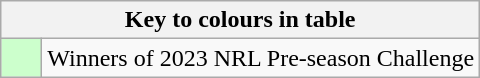<table class="wikitable" style="text-align:center">
<tr>
<th colspan=2>Key to colours in table</th>
</tr>
<tr>
<td style="background:#cfc;width:20px"></td>
<td style="text-align:left">Winners of 2023 NRL Pre-season Challenge</td>
</tr>
</table>
